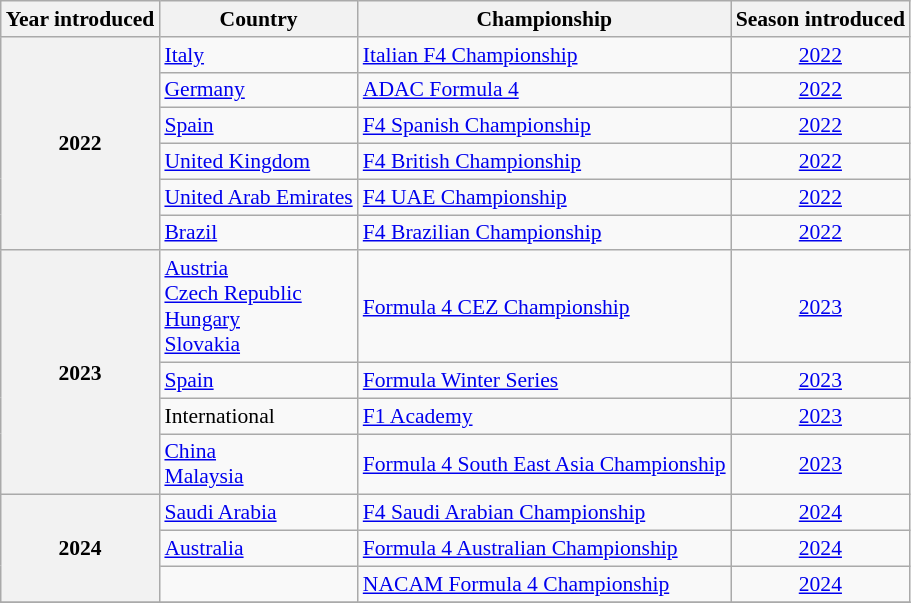<table class="wikitable" style="font-size: 90%; text-align:center">
<tr>
<th>Year introduced</th>
<th>Country</th>
<th>Championship</th>
<th>Season introduced</th>
</tr>
<tr>
<th rowspan=6>2022</th>
<td align=left> <a href='#'>Italy</a></td>
<td align=left><a href='#'>Italian F4 Championship</a></td>
<td><a href='#'>2022</a></td>
</tr>
<tr>
<td align=left> <a href='#'>Germany</a></td>
<td align=left><a href='#'>ADAC Formula 4</a></td>
<td><a href='#'>2022</a></td>
</tr>
<tr>
<td align=left> <a href='#'>Spain</a></td>
<td align=left><a href='#'>F4 Spanish Championship</a></td>
<td><a href='#'>2022</a></td>
</tr>
<tr>
<td align=left> <a href='#'>United Kingdom</a></td>
<td align=left><a href='#'>F4 British Championship</a></td>
<td><a href='#'>2022</a></td>
</tr>
<tr>
<td align=left> <a href='#'>United Arab Emirates</a></td>
<td align=left><a href='#'>F4 UAE Championship</a></td>
<td><a href='#'>2022</a></td>
</tr>
<tr>
<td align=left> <a href='#'>Brazil</a></td>
<td align=left><a href='#'>F4 Brazilian Championship</a></td>
<td><a href='#'>2022</a></td>
</tr>
<tr>
<th rowspan="4">2023</th>
<td align=left> <a href='#'>Austria</a><br> <a href='#'>Czech Republic</a><br> <a href='#'>Hungary</a><br> <a href='#'>Slovakia</a></td>
<td align=left><a href='#'>Formula 4 CEZ Championship</a></td>
<td><a href='#'>2023</a></td>
</tr>
<tr>
<td align=left> <a href='#'>Spain</a></td>
<td align=left><a href='#'>Formula Winter Series</a></td>
<td><a href='#'>2023</a></td>
</tr>
<tr>
<td align="left">International</td>
<td align="left"><a href='#'>F1 Academy</a></td>
<td><a href='#'>2023</a></td>
</tr>
<tr>
<td align="left"> <a href='#'>China</a><br> <a href='#'>Malaysia</a></td>
<td align="left"><a href='#'>Formula 4 South East Asia Championship</a></td>
<td><a href='#'>2023</a></td>
</tr>
<tr>
<th rowspan="3">2024</th>
<td align=left> <a href='#'>Saudi Arabia</a></td>
<td align=left><a href='#'>F4 Saudi Arabian Championship</a></td>
<td><a href='#'>2024</a></td>
</tr>
<tr>
<td align=left> <a href='#'>Australia</a></td>
<td align=left><a href='#'>Formula 4 Australian Championship</a></td>
<td><a href='#'>2024</a></td>
</tr>
<tr>
<td align="left"></td>
<td align="left"><a href='#'>NACAM Formula 4 Championship</a></td>
<td><a href='#'>2024</a></td>
</tr>
<tr>
</tr>
</table>
